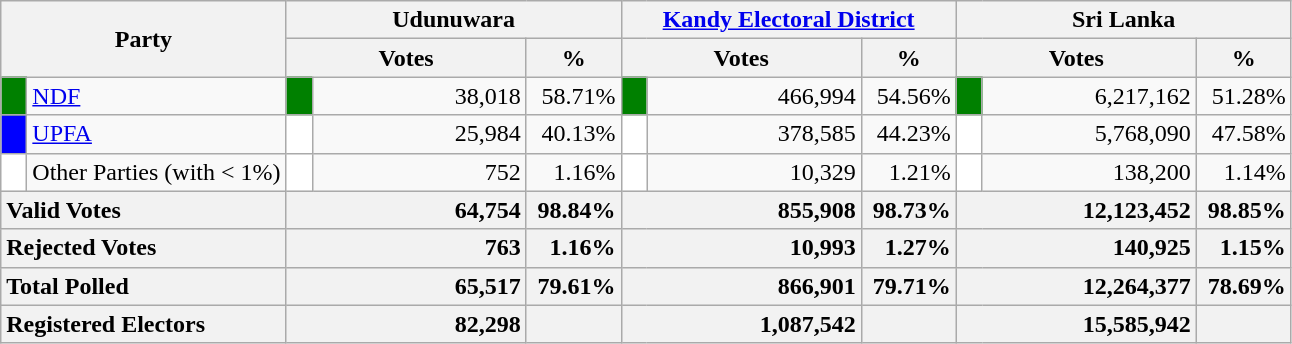<table class="wikitable">
<tr>
<th colspan="2" width="144px"rowspan="2">Party</th>
<th colspan="3" width="216px">Udunuwara</th>
<th colspan="3" width="216px"><a href='#'>Kandy Electoral District</a></th>
<th colspan="3" width="216px">Sri Lanka</th>
</tr>
<tr>
<th colspan="2" width="144px">Votes</th>
<th>%</th>
<th colspan="2" width="144px">Votes</th>
<th>%</th>
<th colspan="2" width="144px">Votes</th>
<th>%</th>
</tr>
<tr>
<td style="background-color:green;" width="10px"></td>
<td style="text-align:left;"><a href='#'>NDF</a></td>
<td style="background-color:green;" width="10px"></td>
<td style="text-align:right;">38,018</td>
<td style="text-align:right;">58.71%</td>
<td style="background-color:green;" width="10px"></td>
<td style="text-align:right;">466,994</td>
<td style="text-align:right;">54.56%</td>
<td style="background-color:green;" width="10px"></td>
<td style="text-align:right;">6,217,162</td>
<td style="text-align:right;">51.28%</td>
</tr>
<tr>
<td style="background-color:blue;" width="10px"></td>
<td style="text-align:left;"><a href='#'>UPFA</a></td>
<td style="background-color:white;" width="10px"></td>
<td style="text-align:right;">25,984</td>
<td style="text-align:right;">40.13%</td>
<td style="background-color:white;" width="10px"></td>
<td style="text-align:right;">378,585</td>
<td style="text-align:right;">44.23%</td>
<td style="background-color:white;" width="10px"></td>
<td style="text-align:right;">5,768,090</td>
<td style="text-align:right;">47.58%</td>
</tr>
<tr>
<td style="background-color:white;" width="10px"></td>
<td style="text-align:left;">Other Parties (with < 1%)</td>
<td style="background-color:white;" width="10px"></td>
<td style="text-align:right;">752</td>
<td style="text-align:right;">1.16%</td>
<td style="background-color:white;" width="10px"></td>
<td style="text-align:right;">10,329</td>
<td style="text-align:right;">1.21%</td>
<td style="background-color:white;" width="10px"></td>
<td style="text-align:right;">138,200</td>
<td style="text-align:right;">1.14%</td>
</tr>
<tr>
<th colspan="2" width="144px"style="text-align:left;">Valid Votes</th>
<th style="text-align:right;"colspan="2" width="144px">64,754</th>
<th style="text-align:right;">98.84%</th>
<th style="text-align:right;"colspan="2" width="144px">855,908</th>
<th style="text-align:right;">98.73%</th>
<th style="text-align:right;"colspan="2" width="144px">12,123,452</th>
<th style="text-align:right;">98.85%</th>
</tr>
<tr>
<th colspan="2" width="144px"style="text-align:left;">Rejected Votes</th>
<th style="text-align:right;"colspan="2" width="144px">763</th>
<th style="text-align:right;">1.16%</th>
<th style="text-align:right;"colspan="2" width="144px">10,993</th>
<th style="text-align:right;">1.27%</th>
<th style="text-align:right;"colspan="2" width="144px">140,925</th>
<th style="text-align:right;">1.15%</th>
</tr>
<tr>
<th colspan="2" width="144px"style="text-align:left;">Total Polled</th>
<th style="text-align:right;"colspan="2" width="144px">65,517</th>
<th style="text-align:right;">79.61%</th>
<th style="text-align:right;"colspan="2" width="144px">866,901</th>
<th style="text-align:right;">79.71%</th>
<th style="text-align:right;"colspan="2" width="144px">12,264,377</th>
<th style="text-align:right;">78.69%</th>
</tr>
<tr>
<th colspan="2" width="144px"style="text-align:left;">Registered Electors</th>
<th style="text-align:right;"colspan="2" width="144px">82,298</th>
<th></th>
<th style="text-align:right;"colspan="2" width="144px">1,087,542</th>
<th></th>
<th style="text-align:right;"colspan="2" width="144px">15,585,942</th>
<th></th>
</tr>
</table>
